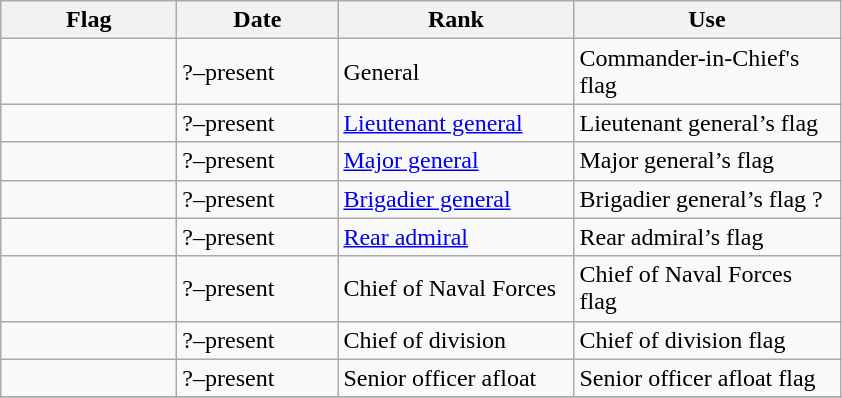<table class="wikitable">
<tr>
<th width="110">Flag</th>
<th width="100">Date</th>
<th width="150">Rank</th>
<th width="170">Use</th>
</tr>
<tr>
<td></td>
<td>?–present</td>
<td>General</td>
<td>Commander-in-Chief's flag</td>
</tr>
<tr>
<td></td>
<td>?–present</td>
<td><a href='#'>Lieutenant general</a></td>
<td>Lieutenant general’s flag</td>
</tr>
<tr>
<td></td>
<td>?–present</td>
<td><a href='#'>Major general</a></td>
<td>Major general’s flag</td>
</tr>
<tr>
<td></td>
<td>?–present</td>
<td><a href='#'>Brigadier general</a></td>
<td>Brigadier general’s flag ?</td>
</tr>
<tr>
<td></td>
<td>?–present</td>
<td><a href='#'>Rear admiral</a></td>
<td>Rear admiral’s flag</td>
</tr>
<tr>
<td></td>
<td>?–present</td>
<td>Chief of Naval Forces</td>
<td>Chief of Naval Forces flag</td>
</tr>
<tr>
<td></td>
<td>?–present</td>
<td>Chief of division</td>
<td>Chief of division flag</td>
</tr>
<tr>
<td></td>
<td>?–present</td>
<td>Senior officer afloat</td>
<td>Senior officer afloat flag</td>
</tr>
<tr>
</tr>
</table>
